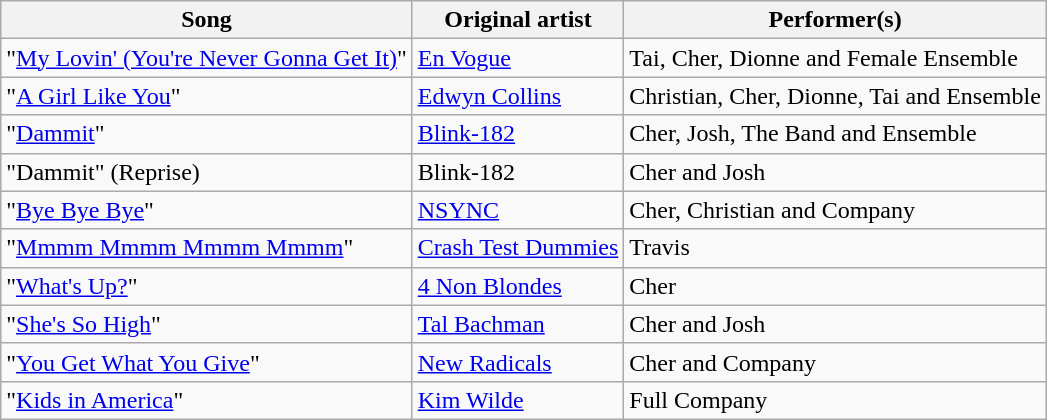<table class="wikitable">
<tr>
<th>Song</th>
<th>Original artist</th>
<th>Performer(s)</th>
</tr>
<tr>
<td>"<a href='#'>My Lovin' (You're Never Gonna Get It)</a>"</td>
<td><a href='#'>En Vogue</a></td>
<td>Tai, Cher, Dionne and Female Ensemble</td>
</tr>
<tr>
<td>"<a href='#'>A Girl Like You</a>"</td>
<td><a href='#'>Edwyn Collins</a></td>
<td>Christian, Cher, Dionne, Tai and Ensemble</td>
</tr>
<tr>
<td>"<a href='#'>Dammit</a>"</td>
<td><a href='#'>Blink-182</a></td>
<td>Cher, Josh, The Band and Ensemble</td>
</tr>
<tr>
<td>"Dammit" (Reprise)</td>
<td>Blink-182</td>
<td>Cher and Josh</td>
</tr>
<tr>
<td>"<a href='#'>Bye Bye Bye</a>"</td>
<td><a href='#'>NSYNC</a></td>
<td>Cher, Christian and Company</td>
</tr>
<tr>
<td>"<a href='#'>Mmmm Mmmm Mmmm Mmmm</a>"</td>
<td><a href='#'>Crash Test Dummies</a></td>
<td>Travis</td>
</tr>
<tr>
<td>"<a href='#'>What's Up?</a>"</td>
<td><a href='#'>4 Non Blondes</a></td>
<td>Cher</td>
</tr>
<tr>
<td>"<a href='#'>She's So High</a>"</td>
<td><a href='#'>Tal Bachman</a></td>
<td>Cher and Josh</td>
</tr>
<tr>
<td>"<a href='#'>You Get What You Give</a>"</td>
<td><a href='#'>New Radicals</a></td>
<td>Cher and Company</td>
</tr>
<tr>
<td>"<a href='#'>Kids in America</a>"</td>
<td><a href='#'>Kim Wilde</a></td>
<td>Full Company</td>
</tr>
</table>
